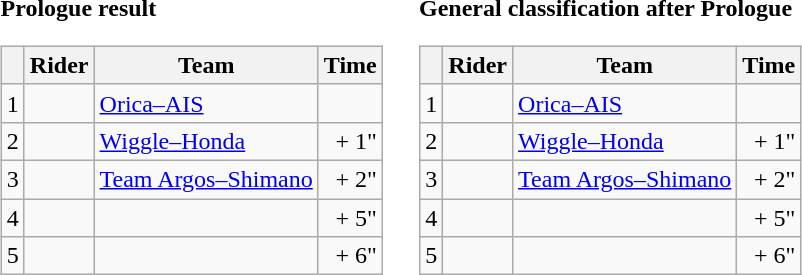<table>
<tr>
<td><strong>Prologue result</strong><br><table class="wikitable">
<tr>
<th></th>
<th>Rider</th>
<th>Team</th>
<th>Time</th>
</tr>
<tr>
<td>1</td>
<td></td>
<td><a href='#'>Orica–AIS</a></td>
<td align="right"></td>
</tr>
<tr>
<td>2</td>
<td></td>
<td><a href='#'>Wiggle–Honda</a></td>
<td align="right">+ 1"</td>
</tr>
<tr>
<td>3</td>
<td></td>
<td><a href='#'>Team Argos–Shimano</a></td>
<td align="right">+ 2"</td>
</tr>
<tr>
<td>4</td>
<td></td>
<td></td>
<td align="right">+ 5"</td>
</tr>
<tr>
<td>5</td>
<td></td>
<td></td>
<td align="right">+ 6"</td>
</tr>
</table>
</td>
<td></td>
<td><strong>General classification after Prologue</strong><br><table class="wikitable">
<tr>
<th></th>
<th>Rider</th>
<th>Team</th>
<th>Time</th>
</tr>
<tr>
<td>1</td>
<td></td>
<td><a href='#'>Orica–AIS</a></td>
<td align="right"></td>
</tr>
<tr>
<td>2</td>
<td></td>
<td><a href='#'>Wiggle–Honda</a></td>
<td align="right">+ 1"</td>
</tr>
<tr>
<td>3</td>
<td></td>
<td><a href='#'>Team Argos–Shimano</a></td>
<td align="right">+ 2"</td>
</tr>
<tr>
<td>4</td>
<td></td>
<td></td>
<td align="right">+ 5"</td>
</tr>
<tr>
<td>5</td>
<td></td>
<td></td>
<td align="right">+ 6"</td>
</tr>
</table>
</td>
</tr>
</table>
